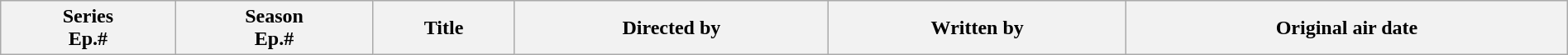<table class="wikitable plainrowheaders" style="width:100%; margin:auto;">
<tr>
<th>Series<br>Ep.#</th>
<th>Season<br>Ep.#</th>
<th>Title</th>
<th>Directed by</th>
<th>Written by</th>
<th>Original air date<br>





</th>
</tr>
</table>
